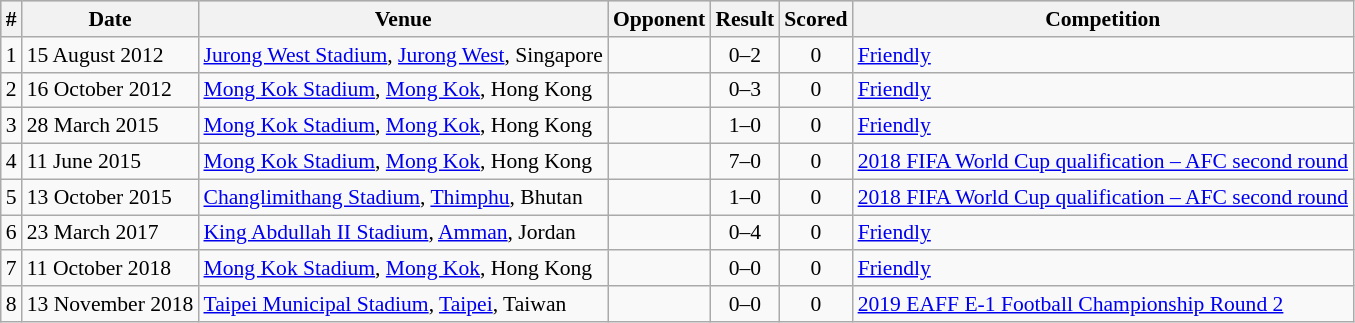<table class="wikitable" style="font-size:90%; text-align: left;">
<tr bgcolor="#CCCCCC" align="center">
<th>#</th>
<th>Date</th>
<th>Venue</th>
<th>Opponent</th>
<th>Result</th>
<th>Scored</th>
<th>Competition</th>
</tr>
<tr>
<td>1</td>
<td>15 August 2012</td>
<td><a href='#'>Jurong West Stadium</a>, <a href='#'>Jurong West</a>, Singapore</td>
<td></td>
<td align=center>0–2</td>
<td align=center>0</td>
<td><a href='#'>Friendly</a></td>
</tr>
<tr>
<td>2</td>
<td>16 October 2012</td>
<td><a href='#'>Mong Kok Stadium</a>, <a href='#'>Mong Kok</a>, Hong Kong</td>
<td></td>
<td align=center>0–3</td>
<td align=center>0</td>
<td><a href='#'>Friendly</a></td>
</tr>
<tr>
<td>3</td>
<td>28 March 2015</td>
<td><a href='#'>Mong Kok Stadium</a>, <a href='#'>Mong Kok</a>, Hong Kong</td>
<td></td>
<td align=center>1–0</td>
<td align=center>0</td>
<td><a href='#'>Friendly</a></td>
</tr>
<tr>
<td>4</td>
<td>11 June 2015</td>
<td><a href='#'>Mong Kok Stadium</a>, <a href='#'>Mong Kok</a>, Hong Kong</td>
<td></td>
<td align=center>7–0</td>
<td align=center>0</td>
<td><a href='#'>2018 FIFA World Cup qualification – AFC second round</a></td>
</tr>
<tr>
<td>5</td>
<td>13 October 2015</td>
<td><a href='#'>Changlimithang Stadium</a>, <a href='#'>Thimphu</a>, Bhutan</td>
<td></td>
<td align=center>1–0</td>
<td align=center>0</td>
<td><a href='#'>2018 FIFA World Cup qualification – AFC second round</a></td>
</tr>
<tr>
<td>6</td>
<td>23 March 2017</td>
<td><a href='#'>King Abdullah II Stadium</a>, <a href='#'>Amman</a>, Jordan</td>
<td></td>
<td align=center>0–4</td>
<td align=center>0</td>
<td><a href='#'>Friendly</a></td>
</tr>
<tr>
<td>7</td>
<td>11 October 2018</td>
<td><a href='#'>Mong Kok Stadium</a>, <a href='#'>Mong Kok</a>, Hong Kong</td>
<td></td>
<td align=center>0–0</td>
<td align=center>0</td>
<td><a href='#'>Friendly</a></td>
</tr>
<tr>
<td>8</td>
<td>13 November 2018</td>
<td><a href='#'>Taipei Municipal Stadium</a>, <a href='#'>Taipei</a>, Taiwan</td>
<td></td>
<td align=center>0–0</td>
<td align=center>0</td>
<td><a href='#'>2019 EAFF E-1 Football Championship Round 2</a></td>
</tr>
</table>
